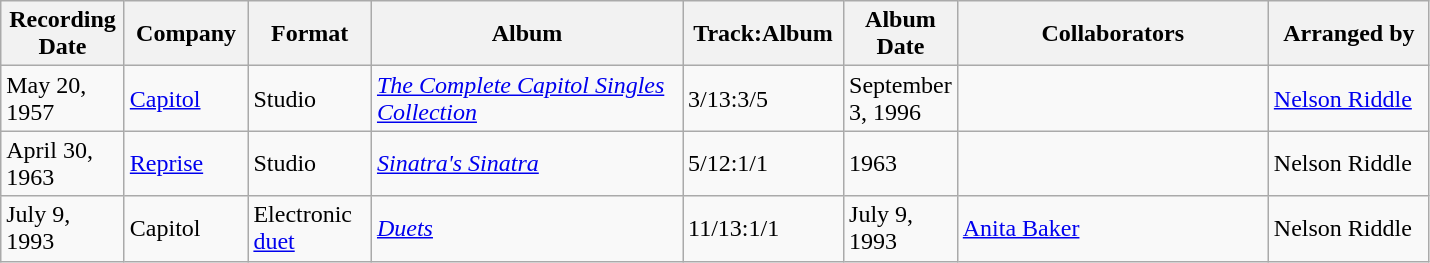<table class="wikitable">
<tr>
<th width="75">Recording Date</th>
<th width="75">Company</th>
<th width="75">Format</th>
<th style="width:200px;">Album</th>
<th style="width:100px;">Track:Album</th>
<th width="50">Album Date</th>
<th style="width:200px;">Collaborators</th>
<th style="width:100px;">Arranged by</th>
</tr>
<tr>
<td>May 20, 1957</td>
<td><a href='#'>Capitol</a></td>
<td>Studio</td>
<td><em><a href='#'>The Complete Capitol Singles Collection</a></em></td>
<td>3/13:3/5</td>
<td>September 3, 1996</td>
<td></td>
<td><a href='#'>Nelson Riddle</a></td>
</tr>
<tr>
<td>April 30, 1963</td>
<td><a href='#'>Reprise</a></td>
<td>Studio</td>
<td><em><a href='#'>Sinatra's Sinatra</a></em></td>
<td>5/12:1/1</td>
<td>1963</td>
<td></td>
<td>Nelson Riddle</td>
</tr>
<tr>
<td>July 9, 1993</td>
<td>Capitol</td>
<td>Electronic <a href='#'>duet</a></td>
<td><em><a href='#'>Duets</a></em></td>
<td>11/13:1/1</td>
<td>July 9, 1993</td>
<td><a href='#'>Anita Baker</a></td>
<td>Nelson Riddle</td>
</tr>
</table>
